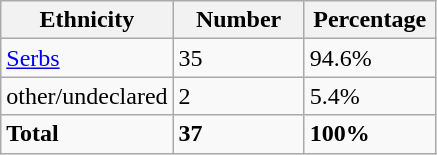<table class="wikitable">
<tr>
<th width="100px">Ethnicity</th>
<th width="80px">Number</th>
<th width="80px">Percentage</th>
</tr>
<tr>
<td><a href='#'>Serbs</a></td>
<td>35</td>
<td>94.6%</td>
</tr>
<tr>
<td>other/undeclared</td>
<td>2</td>
<td>5.4%</td>
</tr>
<tr>
<td><strong>Total</strong></td>
<td><strong>37</strong></td>
<td><strong>100%</strong></td>
</tr>
</table>
